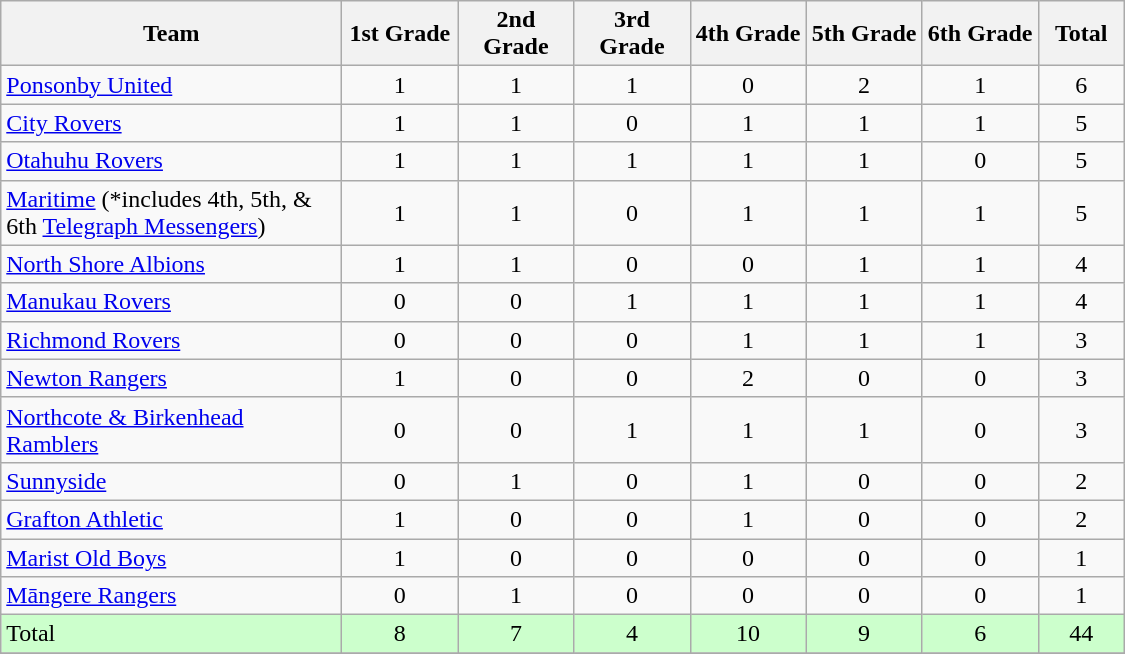<table class="wikitable" style="text-align:center;">
<tr>
<th width=220>Team</th>
<th width=70 abbr="1st Grade">1st Grade</th>
<th width=70 abbr="2nd Grade">2nd Grade</th>
<th width=70 abbr="3rd Grade">3rd Grade</th>
<th width=70 abbr="4th Grade">4th Grade</th>
<th width=70 abbr="5th Grade">5th Grade</th>
<th width=70 abbr="6th Grade">6th Grade</th>
<th width=50 abbr="Total">Total</th>
</tr>
<tr>
<td style="text-align:left;"><a href='#'>Ponsonby United</a></td>
<td>1</td>
<td>1</td>
<td>1</td>
<td>0</td>
<td>2</td>
<td>1</td>
<td>6</td>
</tr>
<tr>
<td style="text-align:left;"><a href='#'>City Rovers</a></td>
<td>1</td>
<td>1</td>
<td>0</td>
<td>1</td>
<td>1</td>
<td>1</td>
<td>5</td>
</tr>
<tr>
<td style="text-align:left;"><a href='#'>Otahuhu Rovers</a></td>
<td>1</td>
<td>1</td>
<td>1</td>
<td>1</td>
<td>1</td>
<td>0</td>
<td>5</td>
</tr>
<tr>
<td style="text-align:left;"><a href='#'>Maritime</a> (*includes 4th, 5th, & 6th <a href='#'>Telegraph Messengers</a>)</td>
<td>1</td>
<td>1</td>
<td>0</td>
<td>1</td>
<td>1</td>
<td>1</td>
<td>5</td>
</tr>
<tr>
<td style="text-align:left;"><a href='#'>North Shore Albions</a></td>
<td>1</td>
<td>1</td>
<td>0</td>
<td>0</td>
<td>1</td>
<td>1</td>
<td>4</td>
</tr>
<tr>
<td style="text-align:left;"><a href='#'>Manukau Rovers</a></td>
<td>0</td>
<td>0</td>
<td>1</td>
<td>1</td>
<td>1</td>
<td>1</td>
<td>4</td>
</tr>
<tr>
<td style="text-align:left;"><a href='#'>Richmond Rovers</a></td>
<td>0</td>
<td>0</td>
<td>0</td>
<td>1</td>
<td>1</td>
<td>1</td>
<td>3</td>
</tr>
<tr>
<td style="text-align:left;"><a href='#'>Newton Rangers</a></td>
<td>1</td>
<td>0</td>
<td>0</td>
<td>2</td>
<td>0</td>
<td>0</td>
<td>3</td>
</tr>
<tr>
<td style="text-align:left;"><a href='#'>Northcote & Birkenhead Ramblers</a></td>
<td>0</td>
<td>0</td>
<td>1</td>
<td>1</td>
<td>1</td>
<td>0</td>
<td>3</td>
</tr>
<tr>
<td style="text-align:left;"><a href='#'>Sunnyside</a></td>
<td>0</td>
<td>1</td>
<td>0</td>
<td>1</td>
<td>0</td>
<td>0</td>
<td>2</td>
</tr>
<tr>
<td style="text-align:left;"><a href='#'>Grafton Athletic</a></td>
<td>1</td>
<td>0</td>
<td>0</td>
<td>1</td>
<td>0</td>
<td>0</td>
<td>2</td>
</tr>
<tr>
<td style="text-align:left;"><a href='#'>Marist Old Boys</a></td>
<td>1</td>
<td>0</td>
<td>0</td>
<td>0</td>
<td>0</td>
<td>0</td>
<td>1</td>
</tr>
<tr>
<td style="text-align:left;"><a href='#'>Māngere Rangers</a></td>
<td>0</td>
<td>1</td>
<td>0</td>
<td>0</td>
<td>0</td>
<td>0</td>
<td>1</td>
</tr>
<tr style="background: #ccffcc;">
<td style="text-align:left;">Total</td>
<td>8</td>
<td>7</td>
<td>4</td>
<td>10</td>
<td>9</td>
<td>6</td>
<td>44</td>
</tr>
<tr>
</tr>
</table>
